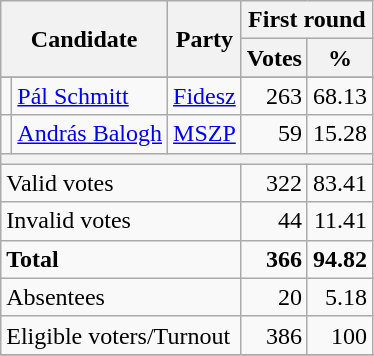<table class=wikitable style=text-align:right>
<tr>
<th colspan=2 rowspan=2>Candidate</th>
<th rowspan=2>Party</th>
<th colspan=2>First round</th>
</tr>
<tr>
<th>Votes</th>
<th>%</th>
</tr>
<tr>
</tr>
<tr>
<td bgcolor=></td>
<td align=left><a href='#'>Pál Schmitt</a></td>
<td align=left><a href='#'>Fidesz</a></td>
<td>263</td>
<td>68.13</td>
</tr>
<tr>
<td bgcolor=></td>
<td align=left><a href='#'>András Balogh</a></td>
<td align=left><a href='#'>MSZP</a></td>
<td>59</td>
<td>15.28</td>
</tr>
<tr>
<th colspan="5"></th>
</tr>
<tr>
<td colspan=3 align=left>Valid votes</td>
<td>322</td>
<td>83.41</td>
</tr>
<tr>
<td colspan=3 align=left>Invalid votes</td>
<td>44</td>
<td>11.41</td>
</tr>
<tr>
<td colspan=3 align=left><strong>Total</strong></td>
<td><strong>366</strong></td>
<td><strong>94.82</strong></td>
</tr>
<tr>
<td colspan=3 align=left>Absentees</td>
<td>20</td>
<td>5.18</td>
</tr>
<tr>
<td colspan=3 align=left>Eligible voters/Turnout</td>
<td>386</td>
<td>100</td>
</tr>
<tr>
</tr>
</table>
